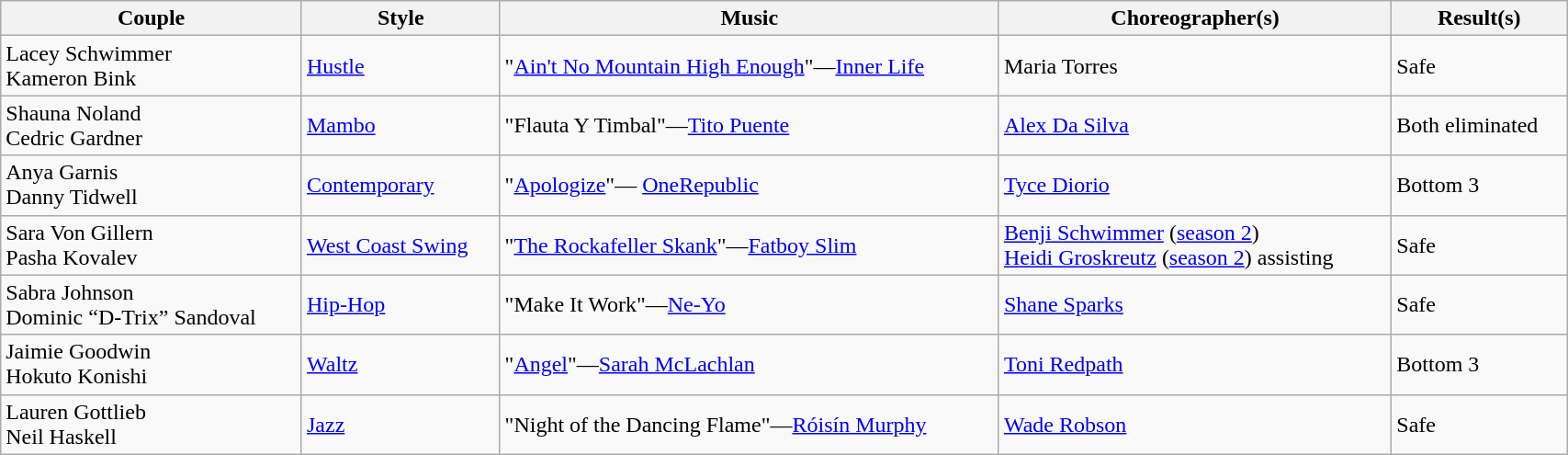<table class="wikitable" style="width:90%;">
<tr>
<th>Couple</th>
<th>Style</th>
<th>Music</th>
<th>Choreographer(s)</th>
<th>Result(s)</th>
</tr>
<tr>
<td>Lacey Schwimmer <br>  Kameron Bink</td>
<td><a href='#'>Hustle</a></td>
<td>"<a href='#'>Ain't No Mountain High Enough</a>"—<a href='#'>Inner Life</a></td>
<td>Maria Torres</td>
<td>Safe</td>
</tr>
<tr>
<td>Shauna Noland <br> Cedric Gardner</td>
<td><a href='#'>Mambo</a></td>
<td>"Flauta Y Timbal"—<a href='#'>Tito Puente</a></td>
<td><a href='#'>Alex Da Silva</a></td>
<td>Both eliminated</td>
</tr>
<tr>
<td>Anya Garnis <br> Danny Tidwell</td>
<td><a href='#'>Contemporary</a></td>
<td>"<a href='#'>Apologize</a>"— <a href='#'>OneRepublic</a></td>
<td><a href='#'>Tyce Diorio</a></td>
<td>Bottom 3</td>
</tr>
<tr>
<td>Sara Von Gillern <br> Pasha Kovalev</td>
<td><a href='#'>West Coast Swing</a></td>
<td>"<a href='#'>The Rockafeller Skank</a>"—<a href='#'>Fatboy Slim</a></td>
<td><a href='#'>Benji Schwimmer</a> (<a href='#'>season 2</a>)<br> <a href='#'>Heidi Groskreutz</a> (<a href='#'>season 2</a>) assisting</td>
<td>Safe</td>
</tr>
<tr>
<td>Sabra  Johnson <br> Dominic “D-Trix” Sandoval</td>
<td><a href='#'>Hip-Hop</a></td>
<td>"Make It Work"—<a href='#'>Ne-Yo</a></td>
<td><a href='#'>Shane Sparks</a></td>
<td>Safe</td>
</tr>
<tr>
<td>Jaimie Goodwin <br> Hokuto Konishi</td>
<td><a href='#'>Waltz</a></td>
<td>"<a href='#'>Angel</a>"—<a href='#'>Sarah McLachlan</a></td>
<td><a href='#'>Toni Redpath</a></td>
<td>Bottom 3</td>
</tr>
<tr>
<td>Lauren Gottlieb <br> Neil Haskell</td>
<td><a href='#'>Jazz</a></td>
<td>"Night of the Dancing Flame"—<a href='#'>Róisín Murphy</a></td>
<td><a href='#'>Wade Robson</a></td>
<td>Safe</td>
</tr>
</table>
